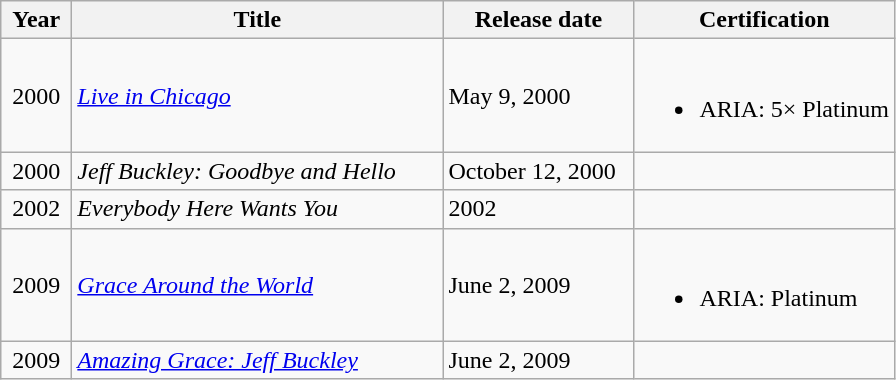<table class="wikitable">
<tr>
<th align="center" valign="top" width="40">Year</th>
<th>Title</th>
<th>Release date</th>
<th>Certification</th>
</tr>
<tr>
<td align="center">2000</td>
<td width="240"><em><a href='#'>Live in Chicago</a></em></td>
<td width="120">May 9, 2000</td>
<td><br><ul><li>ARIA: 5× Platinum</li></ul></td>
</tr>
<tr>
<td align="center">2000</td>
<td width="240"><em>Jeff Buckley: Goodbye and Hello</em></td>
<td width="120">October 12, 2000</td>
<td></td>
</tr>
<tr>
<td align="center">2002</td>
<td width="240"><em>Everybody Here Wants You</em></td>
<td width="120">2002</td>
<td></td>
</tr>
<tr>
<td align="center">2009</td>
<td width="240"><em><a href='#'>Grace Around the World</a></em></td>
<td width="120">June 2, 2009</td>
<td><br><ul><li>ARIA: Platinum</li></ul></td>
</tr>
<tr>
<td align="center">2009</td>
<td width="240"><em><a href='#'>Amazing Grace: Jeff Buckley</a></em></td>
<td width="120">June 2, 2009</td>
<td></td>
</tr>
</table>
